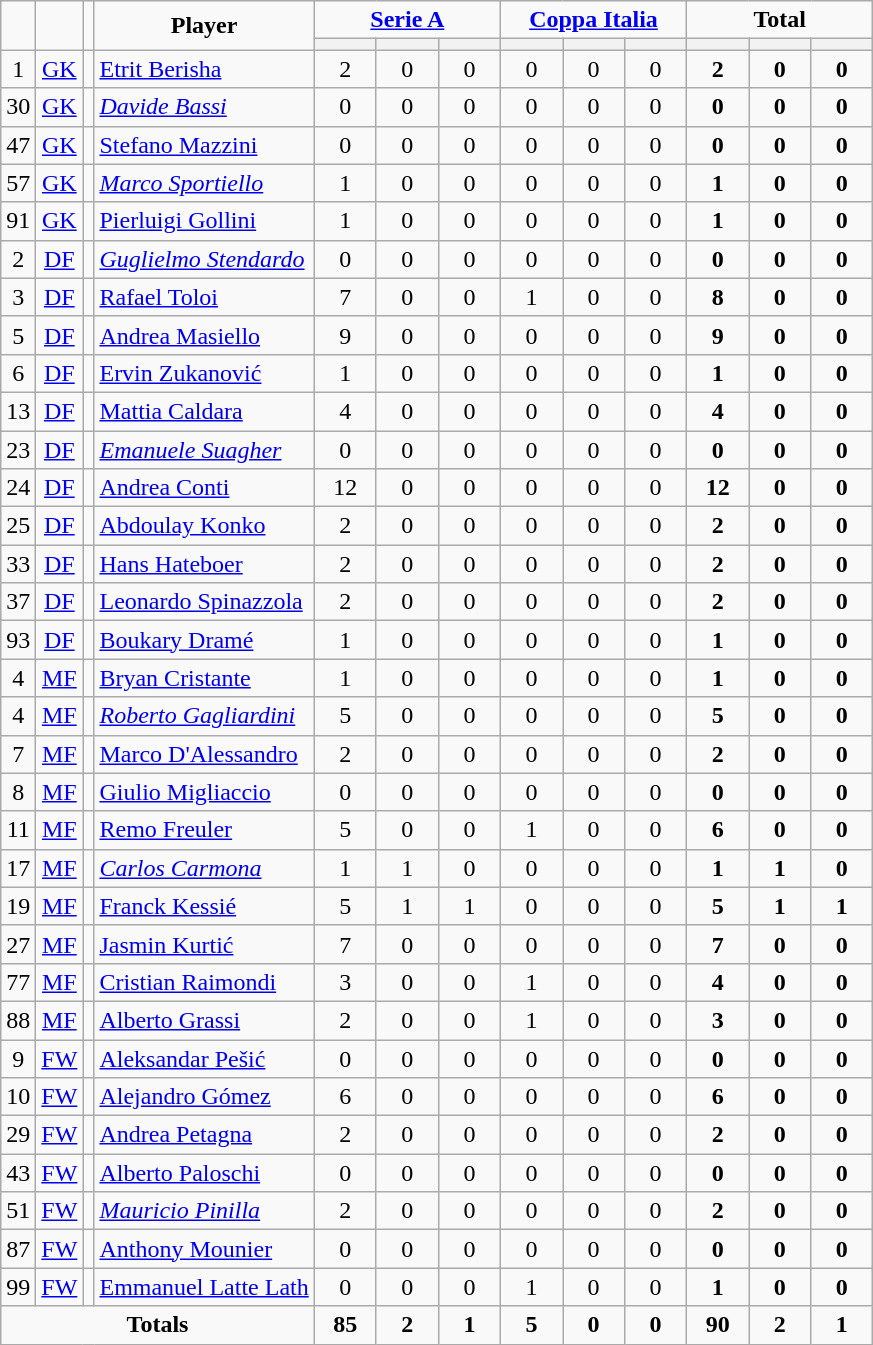<table class="wikitable" style="text-align:center;">
<tr>
<td rowspan="2" !width=15><strong></strong></td>
<td rowspan="2" !width=15><strong></strong></td>
<td rowspan="2" !width=15><strong></strong></td>
<td rowspan="2" !width=120><strong>Player</strong></td>
<td colspan="3"><strong><a href='#'>Serie A</a></strong></td>
<td colspan="3"><strong><a href='#'>Coppa Italia</a></strong></td>
<td colspan="3"><strong>Total</strong></td>
</tr>
<tr>
<th width=34; background:#fe9;"></th>
<th width=34; background:#fe9;"></th>
<th width=34; background:#ff8888;"></th>
<th width=34; background:#fe9;"></th>
<th width=34; background:#fe9;"></th>
<th width=34; background:#ff8888;"></th>
<th width=34; background:#fe9;"></th>
<th width=34; background:#fe9;"></th>
<th width=34; background:#ff8888;"></th>
</tr>
<tr>
<td>1</td>
<td><a href='#'>GK</a></td>
<td></td>
<td align=left><a href='#'>Etrit Berisha</a></td>
<td>2</td>
<td>0</td>
<td>0</td>
<td>0</td>
<td>0</td>
<td>0</td>
<td><strong>2</strong></td>
<td><strong>0</strong></td>
<td><strong>0</strong></td>
</tr>
<tr>
<td>30</td>
<td><a href='#'>GK</a></td>
<td></td>
<td align=left><em><a href='#'>Davide Bassi</a></em></td>
<td>0</td>
<td>0</td>
<td>0</td>
<td>0</td>
<td>0</td>
<td>0</td>
<td><strong>0</strong></td>
<td><strong>0</strong></td>
<td><strong>0</strong></td>
</tr>
<tr>
<td>47</td>
<td><a href='#'>GK</a></td>
<td></td>
<td align=left><a href='#'>Stefano Mazzini</a></td>
<td>0</td>
<td>0</td>
<td>0</td>
<td>0</td>
<td>0</td>
<td>0</td>
<td><strong>0</strong></td>
<td><strong>0</strong></td>
<td><strong>0</strong></td>
</tr>
<tr>
<td>57</td>
<td><a href='#'>GK</a></td>
<td></td>
<td align=left><em><a href='#'>Marco Sportiello</a></em></td>
<td>1</td>
<td>0</td>
<td>0</td>
<td>0</td>
<td>0</td>
<td>0</td>
<td><strong>1</strong></td>
<td><strong>0</strong></td>
<td><strong>0</strong></td>
</tr>
<tr>
<td>91</td>
<td><a href='#'>GK</a></td>
<td></td>
<td align=left><a href='#'>Pierluigi Gollini</a></td>
<td>1</td>
<td>0</td>
<td>0</td>
<td>0</td>
<td>0</td>
<td>0</td>
<td><strong>1</strong></td>
<td><strong>0</strong></td>
<td><strong>0</strong></td>
</tr>
<tr>
<td>2</td>
<td><a href='#'>DF</a></td>
<td></td>
<td align=left><em><a href='#'>Guglielmo Stendardo</a></em></td>
<td>0</td>
<td>0</td>
<td>0</td>
<td>0</td>
<td>0</td>
<td>0</td>
<td><strong>0</strong></td>
<td><strong>0</strong></td>
<td><strong>0</strong></td>
</tr>
<tr>
<td>3</td>
<td><a href='#'>DF</a></td>
<td></td>
<td align=left><a href='#'>Rafael Toloi</a></td>
<td>7</td>
<td>0</td>
<td>0</td>
<td>1</td>
<td>0</td>
<td>0</td>
<td><strong>8</strong></td>
<td><strong>0</strong></td>
<td><strong>0</strong></td>
</tr>
<tr>
<td>5</td>
<td><a href='#'>DF</a></td>
<td></td>
<td align=left><a href='#'>Andrea Masiello</a></td>
<td>9</td>
<td>0</td>
<td>0</td>
<td>0</td>
<td>0</td>
<td>0</td>
<td><strong>9</strong></td>
<td><strong>0</strong></td>
<td><strong>0</strong></td>
</tr>
<tr>
<td>6</td>
<td><a href='#'>DF</a></td>
<td></td>
<td align=left><a href='#'>Ervin Zukanović</a></td>
<td>1</td>
<td>0</td>
<td>0</td>
<td>0</td>
<td>0</td>
<td>0</td>
<td><strong>1</strong></td>
<td><strong>0</strong></td>
<td><strong>0</strong></td>
</tr>
<tr>
<td>13</td>
<td><a href='#'>DF</a></td>
<td></td>
<td align=left><a href='#'>Mattia Caldara</a></td>
<td>4</td>
<td>0</td>
<td>0</td>
<td>0</td>
<td>0</td>
<td>0</td>
<td><strong>4</strong></td>
<td><strong>0</strong></td>
<td><strong>0</strong></td>
</tr>
<tr>
<td>23</td>
<td><a href='#'>DF</a></td>
<td></td>
<td align=left><em><a href='#'>Emanuele Suagher</a></em></td>
<td>0</td>
<td>0</td>
<td>0</td>
<td>0</td>
<td>0</td>
<td>0</td>
<td><strong>0</strong></td>
<td><strong>0</strong></td>
<td><strong>0</strong></td>
</tr>
<tr>
<td>24</td>
<td><a href='#'>DF</a></td>
<td></td>
<td align=left><a href='#'>Andrea Conti</a></td>
<td>12</td>
<td>0</td>
<td>0</td>
<td>0</td>
<td>0</td>
<td>0</td>
<td><strong>12</strong></td>
<td><strong>0</strong></td>
<td><strong>0</strong></td>
</tr>
<tr>
<td>25</td>
<td><a href='#'>DF</a></td>
<td></td>
<td align=left><a href='#'>Abdoulay Konko</a></td>
<td>2</td>
<td>0</td>
<td>0</td>
<td>0</td>
<td>0</td>
<td>0</td>
<td><strong>2</strong></td>
<td><strong>0</strong></td>
<td><strong>0</strong></td>
</tr>
<tr>
<td>33</td>
<td><a href='#'>DF</a></td>
<td></td>
<td align=left><a href='#'>Hans Hateboer</a></td>
<td>2</td>
<td>0</td>
<td>0</td>
<td>0</td>
<td>0</td>
<td>0</td>
<td><strong>2</strong></td>
<td><strong>0</strong></td>
<td><strong>0</strong></td>
</tr>
<tr>
<td>37</td>
<td><a href='#'>DF</a></td>
<td></td>
<td align=left><a href='#'>Leonardo Spinazzola</a></td>
<td>2</td>
<td>0</td>
<td>0</td>
<td>0</td>
<td>0</td>
<td>0</td>
<td><strong>2</strong></td>
<td><strong>0</strong></td>
<td><strong>0</strong></td>
</tr>
<tr>
<td>93</td>
<td><a href='#'>DF</a></td>
<td></td>
<td align=left><a href='#'>Boukary Dramé</a></td>
<td>1</td>
<td>0</td>
<td>0</td>
<td>0</td>
<td>0</td>
<td>0</td>
<td><strong>1</strong></td>
<td><strong>0</strong></td>
<td><strong>0</strong></td>
</tr>
<tr>
<td>4</td>
<td><a href='#'>MF</a></td>
<td></td>
<td align=left><a href='#'>Bryan Cristante</a></td>
<td>1</td>
<td>0</td>
<td>0</td>
<td>0</td>
<td>0</td>
<td>0</td>
<td><strong>1</strong></td>
<td><strong>0</strong></td>
<td><strong>0</strong></td>
</tr>
<tr>
<td>4</td>
<td><a href='#'>MF</a></td>
<td></td>
<td align=left><em><a href='#'>Roberto Gagliardini</a></em></td>
<td>5</td>
<td>0</td>
<td>0</td>
<td>0</td>
<td>0</td>
<td>0</td>
<td><strong>5</strong></td>
<td><strong>0</strong></td>
<td><strong>0</strong></td>
</tr>
<tr>
<td>7</td>
<td><a href='#'>MF</a></td>
<td></td>
<td align=left><a href='#'>Marco D'Alessandro</a></td>
<td>2</td>
<td>0</td>
<td>0</td>
<td>0</td>
<td>0</td>
<td>0</td>
<td><strong>2</strong></td>
<td><strong>0</strong></td>
<td><strong>0</strong></td>
</tr>
<tr>
<td>8</td>
<td><a href='#'>MF</a></td>
<td></td>
<td align=left><a href='#'>Giulio Migliaccio</a></td>
<td>0</td>
<td>0</td>
<td>0</td>
<td>0</td>
<td>0</td>
<td>0</td>
<td><strong>0</strong></td>
<td><strong>0</strong></td>
<td><strong>0</strong></td>
</tr>
<tr>
<td>11</td>
<td><a href='#'>MF</a></td>
<td></td>
<td align=left><a href='#'>Remo Freuler</a></td>
<td>5</td>
<td>0</td>
<td>0</td>
<td>1</td>
<td>0</td>
<td>0</td>
<td><strong>6</strong></td>
<td><strong>0</strong></td>
<td><strong>0</strong></td>
</tr>
<tr>
<td>17</td>
<td><a href='#'>MF</a></td>
<td></td>
<td align=left><em><a href='#'>Carlos Carmona</a></em></td>
<td>1</td>
<td>1</td>
<td>0</td>
<td>0</td>
<td>0</td>
<td>0</td>
<td><strong>1</strong></td>
<td><strong>1</strong></td>
<td><strong>0</strong></td>
</tr>
<tr>
<td>19</td>
<td><a href='#'>MF</a></td>
<td></td>
<td align=left><a href='#'>Franck Kessié</a></td>
<td>5</td>
<td>1</td>
<td>1</td>
<td>0</td>
<td>0</td>
<td>0</td>
<td><strong>5</strong></td>
<td><strong>1</strong></td>
<td><strong>1</strong></td>
</tr>
<tr>
<td>27</td>
<td><a href='#'>MF</a></td>
<td></td>
<td align=left><a href='#'>Jasmin Kurtić</a></td>
<td>7</td>
<td>0</td>
<td>0</td>
<td>0</td>
<td>0</td>
<td>0</td>
<td><strong>7</strong></td>
<td><strong>0</strong></td>
<td><strong>0</strong></td>
</tr>
<tr>
<td>77</td>
<td><a href='#'>MF</a></td>
<td></td>
<td align=left><a href='#'>Cristian Raimondi</a></td>
<td>3</td>
<td>0</td>
<td>0</td>
<td>1</td>
<td>0</td>
<td>0</td>
<td><strong>4</strong></td>
<td><strong>0</strong></td>
<td><strong>0</strong></td>
</tr>
<tr>
<td>88</td>
<td><a href='#'>MF</a></td>
<td></td>
<td align=left><a href='#'>Alberto Grassi</a></td>
<td>2</td>
<td>0</td>
<td>0</td>
<td>1</td>
<td>0</td>
<td>0</td>
<td><strong>3</strong></td>
<td><strong>0</strong></td>
<td><strong>0</strong></td>
</tr>
<tr>
<td>9</td>
<td><a href='#'>FW</a></td>
<td></td>
<td align=left><a href='#'>Aleksandar Pešić</a></td>
<td>0</td>
<td>0</td>
<td>0</td>
<td>0</td>
<td>0</td>
<td>0</td>
<td><strong>0</strong></td>
<td><strong>0</strong></td>
<td><strong>0</strong></td>
</tr>
<tr>
<td>10</td>
<td><a href='#'>FW</a></td>
<td></td>
<td align=left><a href='#'>Alejandro Gómez</a></td>
<td>6</td>
<td>0</td>
<td>0</td>
<td>0</td>
<td>0</td>
<td>0</td>
<td><strong>6</strong></td>
<td><strong>0</strong></td>
<td><strong>0</strong></td>
</tr>
<tr>
<td>29</td>
<td><a href='#'>FW</a></td>
<td></td>
<td align=left><a href='#'>Andrea Petagna</a></td>
<td>2</td>
<td>0</td>
<td>0</td>
<td>0</td>
<td>0</td>
<td>0</td>
<td><strong>2</strong></td>
<td><strong>0</strong></td>
<td><strong>0</strong></td>
</tr>
<tr>
<td>43</td>
<td><a href='#'>FW</a></td>
<td></td>
<td align=left><a href='#'>Alberto Paloschi</a></td>
<td>0</td>
<td>0</td>
<td>0</td>
<td>0</td>
<td>0</td>
<td>0</td>
<td><strong>0</strong></td>
<td><strong>0</strong></td>
<td><strong>0</strong></td>
</tr>
<tr>
<td>51</td>
<td><a href='#'>FW</a></td>
<td></td>
<td align=left><em><a href='#'>Mauricio Pinilla</a></em></td>
<td>2</td>
<td>0</td>
<td>0</td>
<td>0</td>
<td>0</td>
<td>0</td>
<td><strong>2</strong></td>
<td><strong>0</strong></td>
<td><strong>0</strong></td>
</tr>
<tr>
<td>87</td>
<td><a href='#'>FW</a></td>
<td></td>
<td align=left><a href='#'>Anthony Mounier</a></td>
<td>0</td>
<td>0</td>
<td>0</td>
<td>0</td>
<td>0</td>
<td>0</td>
<td><strong>0</strong></td>
<td><strong>0</strong></td>
<td><strong>0</strong></td>
</tr>
<tr>
<td>99</td>
<td><a href='#'>FW</a></td>
<td></td>
<td align=left><a href='#'>Emmanuel Latte Lath</a></td>
<td>0</td>
<td>0</td>
<td>0</td>
<td>1</td>
<td>0</td>
<td>0</td>
<td><strong>1</strong></td>
<td><strong>0</strong></td>
<td><strong>0</strong></td>
</tr>
<tr>
<td colspan=4><strong>Totals</strong></td>
<td><strong>85</strong></td>
<td><strong>2</strong></td>
<td><strong>1</strong></td>
<td><strong>5</strong></td>
<td><strong>0</strong></td>
<td><strong>0</strong></td>
<td><strong>90</strong></td>
<td><strong>2</strong></td>
<td><strong>1</strong></td>
</tr>
</table>
